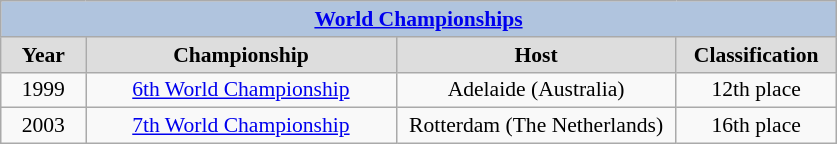<table class="wikitable" style=font-size:90%>
<tr align=center style="background:#B0C4DE;">
<td colspan=4><strong><a href='#'>World Championships</a></strong></td>
</tr>
<tr align=center bgcolor="#dddddd">
<td width=50><strong>Year</strong></td>
<td width=200><strong>Championship</strong></td>
<td width=180><strong>Host</strong></td>
<td width=100><strong>Classification</strong></td>
</tr>
<tr align=center>
<td>1999</td>
<td><a href='#'>6th World Championship</a></td>
<td>Adelaide (Australia)</td>
<td align="center">12th place</td>
</tr>
<tr align=center>
<td>2003</td>
<td><a href='#'>7th World Championship</a></td>
<td>Rotterdam (The Netherlands)</td>
<td align="center">16th place</td>
</tr>
</table>
